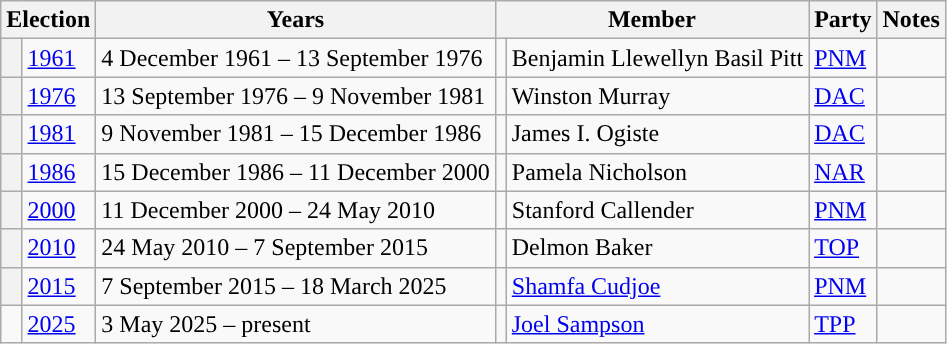<table class="wikitable sortable" style="valign:top">
<tr>
<th colspan="2">Election</th>
<th>Years</th>
<th colspan="2">Member</th>
<th>Party</th>
<th>Notes</th>
</tr>
<tr>
<th style="background-color: "></th>
<td><a href='#'>1961</a></td>
<td>4 December 1961 – 13 September 1976</td>
<td></td>
<td>Benjamin Llewellyn Basil Pitt</td>
<td><a href='#'>PNM</a></td>
<td></td>
</tr>
<tr>
<th style="background-color: "></th>
<td><a href='#'>1976</a></td>
<td>13 September 1976 – 9 November 1981</td>
<td></td>
<td>Winston Murray</td>
<td><a href='#'>DAC</a></td>
<td></td>
</tr>
<tr>
<th style="background-color: "></th>
<td><a href='#'>1981</a></td>
<td>9 November 1981 – 15 December 1986</td>
<td></td>
<td>James I. Ogiste</td>
<td><a href='#'>DAC</a></td>
<td></td>
</tr>
<tr>
<th style="background-color: "></th>
<td><a href='#'>1986</a></td>
<td>15 December 1986 – 11 December 2000</td>
<td></td>
<td>Pamela Nicholson</td>
<td><a href='#'>NAR</a></td>
<td></td>
</tr>
<tr>
<th style="background-color: "></th>
<td><a href='#'>2000</a></td>
<td>11 December 2000 – 24 May 2010</td>
<td></td>
<td>Stanford Callender</td>
<td><a href='#'>PNM</a></td>
<td></td>
</tr>
<tr>
<th style="background-color: "></th>
<td><a href='#'>2010</a></td>
<td>24 May 2010 – 7 September 2015</td>
<td></td>
<td>Delmon Baker</td>
<td><a href='#'>TOP</a></td>
<td></td>
</tr>
<tr>
<th style="background-color: "></th>
<td><a href='#'>2015</a></td>
<td>7 September 2015 – 18 March 2025</td>
<td></td>
<td><a href='#'>Shamfa Cudjoe</a></td>
<td><a href='#'>PNM</a></td>
<td></td>
</tr>
<tr>
<td style="background:"> </td>
<td><a href='#'>2025</a></td>
<td>3 May 2025 – present</td>
<td></td>
<td><a href='#'>Joel Sampson</a></td>
<td><a href='#'>TPP</a></td>
<td></td>
</tr>
</table>
